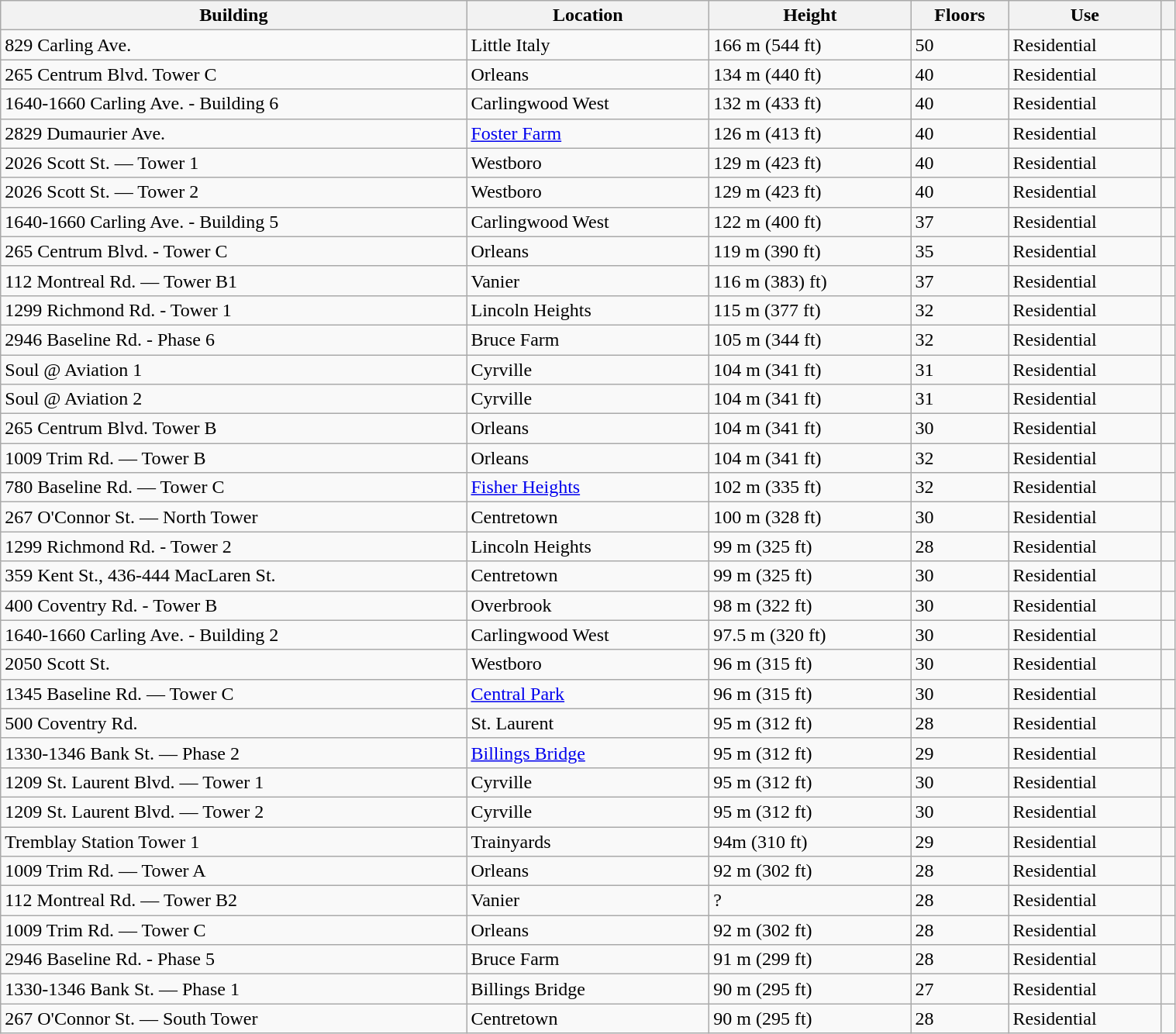<table class="wikitable sortable" style="width:80%;">
<tr>
<th>Building</th>
<th>Location</th>
<th>Height</th>
<th>Floors</th>
<th>Use</th>
<th class="unsortable"></th>
</tr>
<tr>
<td>829 Carling Ave.</td>
<td>Little Italy</td>
<td>166 m (544 ft)</td>
<td>50</td>
<td>Residential</td>
<td></td>
</tr>
<tr>
<td>265 Centrum Blvd. Tower C</td>
<td>Orleans</td>
<td>134 m (440 ft)</td>
<td>40</td>
<td>Residential</td>
<td></td>
</tr>
<tr>
<td>1640-1660 Carling Ave. - Building 6</td>
<td>Carlingwood West</td>
<td>132 m (433 ft)</td>
<td>40</td>
<td>Residential</td>
<td></td>
</tr>
<tr>
<td>2829 Dumaurier Ave.</td>
<td><a href='#'>Foster Farm</a></td>
<td>126 m (413 ft)</td>
<td>40</td>
<td>Residential</td>
<td></td>
</tr>
<tr>
<td>2026 Scott St. — Tower 1</td>
<td>Westboro</td>
<td>129 m (423 ft)</td>
<td>40</td>
<td>Residential</td>
<td></td>
</tr>
<tr>
<td>2026 Scott St. — Tower 2</td>
<td>Westboro</td>
<td>129 m (423 ft)</td>
<td>40</td>
<td>Residential</td>
<td></td>
</tr>
<tr>
<td>1640-1660 Carling Ave. - Building 5</td>
<td>Carlingwood West</td>
<td>122 m (400 ft)</td>
<td>37</td>
<td>Residential</td>
<td></td>
</tr>
<tr>
<td>265 Centrum Blvd. - Tower C</td>
<td>Orleans</td>
<td>119 m (390 ft)</td>
<td>35</td>
<td>Residential</td>
<td></td>
</tr>
<tr>
<td>112 Montreal Rd. — Tower B1</td>
<td>Vanier</td>
<td>116 m (383) ft)</td>
<td>37</td>
<td>Residential</td>
<td></td>
</tr>
<tr>
<td>1299 Richmond Rd. - Tower 1</td>
<td>Lincoln Heights</td>
<td>115 m (377 ft)</td>
<td>32</td>
<td>Residential</td>
<td></td>
</tr>
<tr>
<td>2946 Baseline Rd. - Phase 6</td>
<td>Bruce Farm</td>
<td>105 m (344 ft)</td>
<td>32</td>
<td>Residential</td>
<td></td>
</tr>
<tr>
<td>Soul @ Aviation 1</td>
<td>Cyrville</td>
<td>104 m (341 ft)</td>
<td>31</td>
<td>Residential</td>
<td></td>
</tr>
<tr>
<td>Soul @ Aviation 2</td>
<td>Cyrville</td>
<td>104 m (341 ft)</td>
<td>31</td>
<td>Residential</td>
<td></td>
</tr>
<tr>
<td>265 Centrum Blvd. Tower B</td>
<td>Orleans</td>
<td>104 m (341 ft)</td>
<td>30</td>
<td>Residential</td>
<td></td>
</tr>
<tr>
<td>1009 Trim Rd. — Tower B</td>
<td>Orleans</td>
<td>104 m (341 ft)</td>
<td>32</td>
<td>Residential</td>
<td></td>
</tr>
<tr>
<td>780 Baseline Rd. — Tower C</td>
<td><a href='#'>Fisher Heights</a></td>
<td>102 m (335 ft)</td>
<td>32</td>
<td>Residential</td>
<td></td>
</tr>
<tr>
<td>267 O'Connor St. — North Tower</td>
<td>Centretown</td>
<td>100 m (328 ft)</td>
<td>30</td>
<td>Residential</td>
<td></td>
</tr>
<tr>
<td>1299 Richmond Rd. - Tower 2</td>
<td>Lincoln Heights</td>
<td>99 m (325 ft)</td>
<td>28</td>
<td>Residential</td>
<td></td>
</tr>
<tr>
<td>359 Kent St., 436-444 MacLaren St.</td>
<td>Centretown</td>
<td>99 m (325 ft)</td>
<td>30</td>
<td>Residential</td>
<td></td>
</tr>
<tr>
<td>400 Coventry Rd. - Tower B</td>
<td>Overbrook</td>
<td>98 m (322 ft)</td>
<td>30</td>
<td>Residential</td>
<td></td>
</tr>
<tr>
<td>1640-1660 Carling Ave. - Building 2</td>
<td>Carlingwood West</td>
<td>97.5 m (320 ft)</td>
<td>30</td>
<td>Residential</td>
<td></td>
</tr>
<tr>
<td>2050 Scott St.</td>
<td>Westboro</td>
<td>96 m (315 ft)</td>
<td>30</td>
<td>Residential</td>
<td></td>
</tr>
<tr>
<td>1345 Baseline Rd. — Tower C</td>
<td><a href='#'>Central Park</a></td>
<td>96 m (315 ft)</td>
<td>30</td>
<td>Residential</td>
<td></td>
</tr>
<tr>
<td>500 Coventry Rd.</td>
<td>St. Laurent</td>
<td>95 m (312 ft)</td>
<td>28</td>
<td>Residential</td>
<td></td>
</tr>
<tr>
<td>1330-1346 Bank St. — Phase 2</td>
<td><a href='#'>Billings Bridge</a></td>
<td>95 m (312 ft)</td>
<td>29</td>
<td>Residential</td>
<td></td>
</tr>
<tr>
<td>1209 St. Laurent Blvd. — Tower 1</td>
<td>Cyrville</td>
<td>95 m (312 ft)</td>
<td>30</td>
<td>Residential</td>
<td></td>
</tr>
<tr>
<td>1209 St. Laurent Blvd. — Tower 2</td>
<td>Cyrville</td>
<td>95 m (312 ft)</td>
<td>30</td>
<td>Residential</td>
<td></td>
</tr>
<tr>
<td>Tremblay Station Tower 1</td>
<td>Trainyards</td>
<td>94m (310 ft)</td>
<td>29</td>
<td>Residential</td>
<td></td>
</tr>
<tr>
<td>1009 Trim Rd. — Tower A</td>
<td>Orleans</td>
<td>92 m (302 ft)</td>
<td>28</td>
<td>Residential</td>
<td></td>
</tr>
<tr>
<td>112 Montreal Rd. — Tower B2</td>
<td>Vanier</td>
<td>?</td>
<td>28</td>
<td>Residential</td>
<td></td>
</tr>
<tr>
<td>1009 Trim Rd. — Tower C</td>
<td>Orleans</td>
<td>92 m (302 ft)</td>
<td>28</td>
<td>Residential</td>
<td></td>
</tr>
<tr>
<td>2946 Baseline Rd. - Phase 5</td>
<td>Bruce Farm</td>
<td>91 m (299 ft)</td>
<td>28</td>
<td>Residential</td>
<td></td>
</tr>
<tr>
<td>1330-1346 Bank St. — Phase 1</td>
<td>Billings Bridge</td>
<td>90 m (295 ft)</td>
<td>27</td>
<td>Residential</td>
<td></td>
</tr>
<tr>
<td>267 O'Connor St. — South Tower</td>
<td>Centretown</td>
<td>90 m (295 ft)</td>
<td>28</td>
<td>Residential</td>
<td></td>
</tr>
</table>
